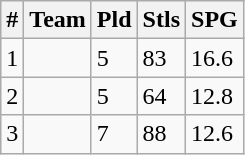<table class=wikitable>
<tr>
<th>#</th>
<th>Team</th>
<th>Pld</th>
<th>Stls</th>
<th>SPG</th>
</tr>
<tr>
<td>1</td>
<td><strong></strong></td>
<td>5</td>
<td>83</td>
<td>16.6</td>
</tr>
<tr>
<td>2</td>
<td></td>
<td>5</td>
<td>64</td>
<td>12.8</td>
</tr>
<tr>
<td>3</td>
<td></td>
<td>7</td>
<td>88</td>
<td>12.6</td>
</tr>
</table>
